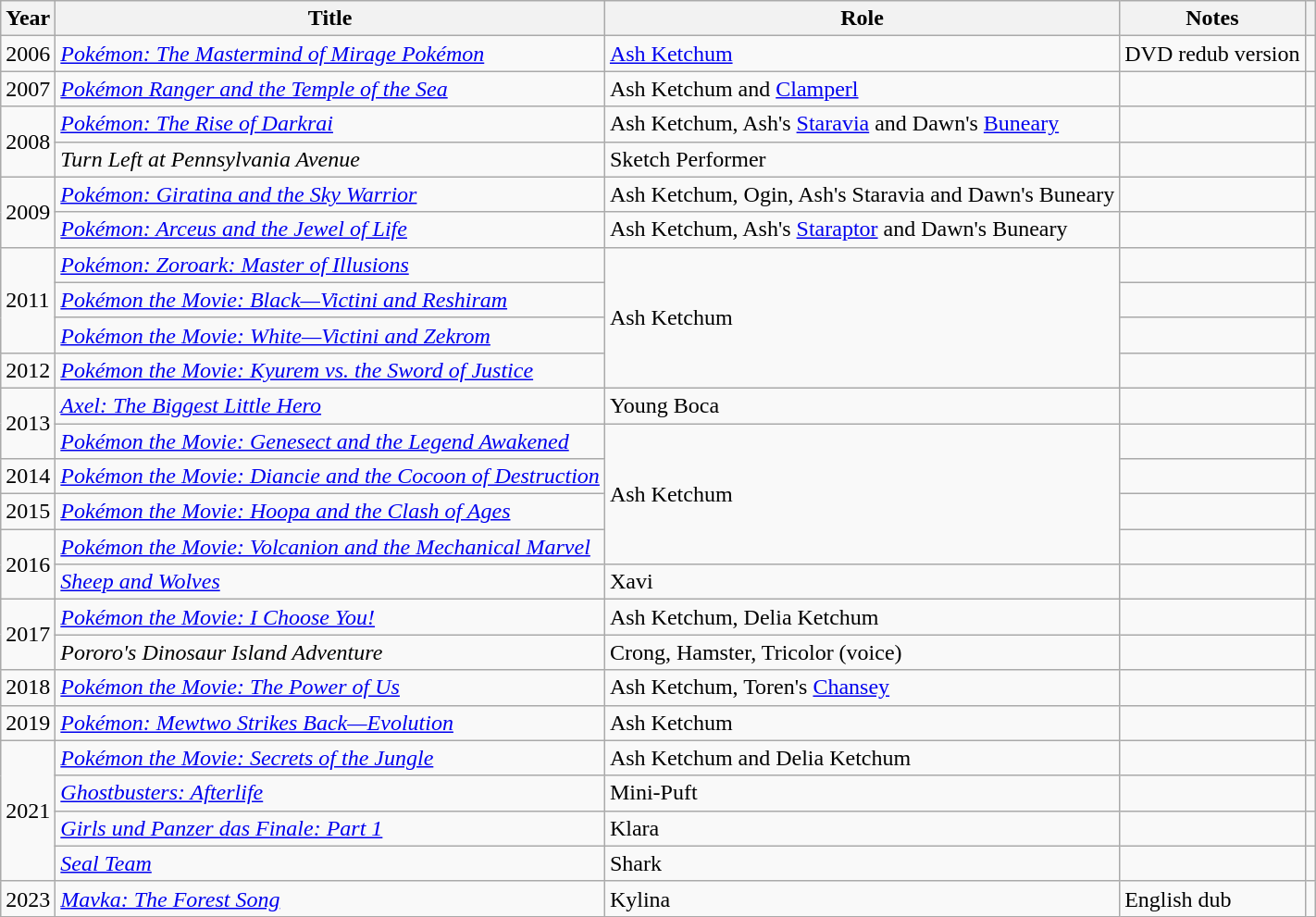<table class="wikitable sortable plainrowheaders">
<tr>
<th>Year</th>
<th>Title</th>
<th>Role</th>
<th class="unsortable">Notes</th>
<th class="unsortable"></th>
</tr>
<tr>
<td>2006</td>
<td><em><a href='#'>Pokémon: The Mastermind of Mirage Pokémon</a></em></td>
<td><a href='#'>Ash Ketchum</a></td>
<td>DVD redub version</td>
<td></td>
</tr>
<tr>
<td>2007</td>
<td><em><a href='#'>Pokémon Ranger and the Temple of the Sea</a></em></td>
<td>Ash Ketchum and <a href='#'>Clamperl</a></td>
<td></td>
<td></td>
</tr>
<tr>
<td rowspan="2">2008</td>
<td><em><a href='#'>Pokémon: The Rise of Darkrai</a></em></td>
<td>Ash Ketchum, Ash's <a href='#'>Staravia</a> and Dawn's <a href='#'>Buneary</a></td>
<td></td>
<td></td>
</tr>
<tr>
<td><em>Turn Left at Pennsylvania Avenue</em></td>
<td>Sketch Performer</td>
<td></td>
<td></td>
</tr>
<tr>
<td rowspan="2">2009</td>
<td><em><a href='#'>Pokémon: Giratina and the Sky Warrior</a></em></td>
<td>Ash Ketchum, Ogin, Ash's Staravia and Dawn's Buneary</td>
<td></td>
<td></td>
</tr>
<tr>
<td><em><a href='#'>Pokémon: Arceus and the Jewel of Life</a></em></td>
<td>Ash Ketchum, Ash's <a href='#'>Staraptor</a> and Dawn's Buneary</td>
<td></td>
<td></td>
</tr>
<tr>
<td rowspan="3">2011</td>
<td><em><a href='#'>Pokémon: Zoroark: Master of Illusions</a></em></td>
<td rowspan="4">Ash Ketchum</td>
<td></td>
<td></td>
</tr>
<tr>
<td><em><a href='#'>Pokémon the Movie: Black—Victini and Reshiram</a></em></td>
<td></td>
<td></td>
</tr>
<tr>
<td><em><a href='#'>Pokémon the Movie: White—Victini and Zekrom</a></em></td>
<td></td>
<td></td>
</tr>
<tr>
<td>2012</td>
<td><em><a href='#'>Pokémon the Movie: Kyurem vs. the Sword of Justice</a></em></td>
<td></td>
<td></td>
</tr>
<tr>
<td rowspan="2">2013</td>
<td><em><a href='#'>Axel: The Biggest Little Hero</a></em></td>
<td>Young Boca</td>
<td></td>
<td></td>
</tr>
<tr>
<td><em><a href='#'>Pokémon the Movie: Genesect and the Legend Awakened</a></em></td>
<td rowspan="4">Ash Ketchum</td>
<td></td>
<td></td>
</tr>
<tr>
<td>2014</td>
<td><em><a href='#'>Pokémon the Movie: Diancie and the Cocoon of Destruction</a></em></td>
<td></td>
<td></td>
</tr>
<tr>
<td>2015</td>
<td><em><a href='#'>Pokémon the Movie: Hoopa and the Clash of Ages</a></em></td>
<td></td>
<td></td>
</tr>
<tr>
<td rowspan="2">2016</td>
<td><em><a href='#'>Pokémon the Movie: Volcanion and the Mechanical Marvel</a></em></td>
<td></td>
<td></td>
</tr>
<tr>
<td><em><a href='#'>Sheep and Wolves</a></em></td>
<td>Xavi</td>
<td></td>
<td></td>
</tr>
<tr>
<td rowspan="2">2017</td>
<td><em><a href='#'>Pokémon the Movie: I Choose You!</a></em></td>
<td>Ash Ketchum, Delia Ketchum</td>
<td></td>
<td></td>
</tr>
<tr>
<td><em>Pororo's Dinosaur Island Adventure</em></td>
<td>Crong, Hamster, Tricolor (voice)</td>
<td></td>
<td></td>
</tr>
<tr>
<td>2018</td>
<td><em><a href='#'>Pokémon the Movie: The Power of Us</a></em></td>
<td>Ash Ketchum, Toren's <a href='#'>Chansey</a></td>
<td></td>
<td></td>
</tr>
<tr>
<td>2019</td>
<td><em><a href='#'>Pokémon: Mewtwo Strikes Back—Evolution</a></em></td>
<td>Ash Ketchum</td>
<td></td>
<td></td>
</tr>
<tr>
<td rowspan="4">2021</td>
<td><em><a href='#'>Pokémon the Movie: Secrets of the Jungle</a></em></td>
<td>Ash Ketchum and Delia Ketchum</td>
<td></td>
<td></td>
</tr>
<tr>
<td><em><a href='#'>Ghostbusters: Afterlife</a></em></td>
<td>Mini-Puft</td>
<td></td>
<td></td>
</tr>
<tr>
<td><em><a href='#'>Girls und Panzer das Finale: Part 1</a></em></td>
<td>Klara</td>
<td></td>
<td></td>
</tr>
<tr>
<td><em><a href='#'>Seal Team</a></em></td>
<td>Shark</td>
<td></td>
<td></td>
</tr>
<tr>
<td>2023</td>
<td><em><a href='#'>Mavka: The Forest Song</a></em></td>
<td>Kylina</td>
<td>English dub</td>
<td></td>
</tr>
</table>
